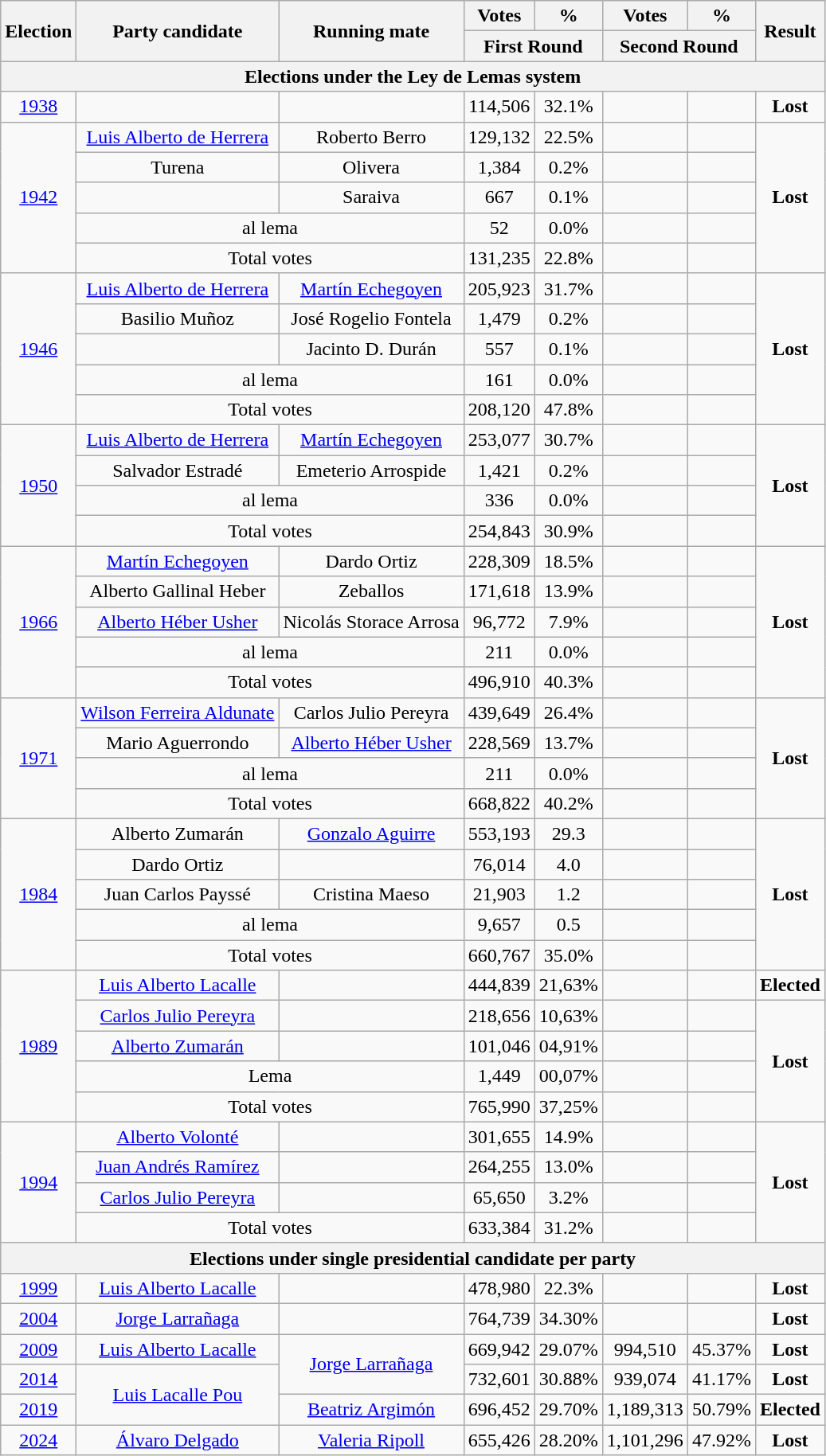<table class="wikitable" style="text-align:center">
<tr>
<th rowspan="2"><strong>Election</strong></th>
<th rowspan="2">Party candidate</th>
<th rowspan="2"><strong>Running mate</strong></th>
<th><strong>Votes</strong></th>
<th><strong>%</strong></th>
<th><strong>Votes</strong></th>
<th><strong>%</strong></th>
<th rowspan="2">Result</th>
</tr>
<tr>
<th colspan="2"><strong>First Round</strong></th>
<th colspan="2"><strong>Second Round</strong></th>
</tr>
<tr>
<th colspan="8">Elections under the Ley de Lemas system</th>
</tr>
<tr>
<td><a href='#'>1938</a></td>
<td></td>
<td></td>
<td>114,506</td>
<td>32.1%</td>
<td></td>
<td></td>
<td><strong>Lost</strong> </td>
</tr>
<tr>
<td rowspan="5"><a href='#'>1942</a></td>
<td><a href='#'>Luis Alberto de Herrera</a></td>
<td>Roberto Berro</td>
<td>129,132</td>
<td>22.5%</td>
<td></td>
<td></td>
<td rowspan="5"><strong>Lost</strong> </td>
</tr>
<tr>
<td>Turena</td>
<td>Olivera</td>
<td>1,384</td>
<td>0.2%</td>
<td></td>
<td></td>
</tr>
<tr>
<td></td>
<td>Saraiva</td>
<td>667</td>
<td>0.1%</td>
<td></td>
<td></td>
</tr>
<tr>
<td colspan="2">al lema</td>
<td>52</td>
<td>0.0%</td>
<td></td>
<td></td>
</tr>
<tr>
<td colspan="2">Total votes</td>
<td>131,235</td>
<td>22.8%</td>
<td></td>
<td></td>
</tr>
<tr>
<td rowspan="5"><a href='#'>1946</a></td>
<td><a href='#'>Luis Alberto de Herrera</a></td>
<td><a href='#'>Martín Echegoyen</a></td>
<td>205,923</td>
<td>31.7%</td>
<td></td>
<td></td>
<td rowspan="5"><strong>Lost</strong> </td>
</tr>
<tr>
<td>Basilio Muñoz</td>
<td>José Rogelio Fontela</td>
<td>1,479</td>
<td>0.2%</td>
<td></td>
<td></td>
</tr>
<tr>
<td></td>
<td>Jacinto D. Durán</td>
<td>557</td>
<td>0.1%</td>
<td></td>
<td></td>
</tr>
<tr>
<td colspan="2">al lema</td>
<td>161</td>
<td>0.0%</td>
<td></td>
<td></td>
</tr>
<tr>
<td colspan="2">Total votes</td>
<td>208,120</td>
<td>47.8%</td>
<td></td>
<td></td>
</tr>
<tr>
<td rowspan="4"><a href='#'>1950</a></td>
<td><a href='#'>Luis Alberto de Herrera</a></td>
<td><a href='#'>Martín Echegoyen</a></td>
<td>253,077</td>
<td>30.7%</td>
<td></td>
<td></td>
<td rowspan="4"><strong>Lost</strong> </td>
</tr>
<tr>
<td>Salvador Estradé</td>
<td>Emeterio Arrospide</td>
<td>1,421</td>
<td>0.2%</td>
<td></td>
<td></td>
</tr>
<tr>
<td colspan="2">al lema</td>
<td>336</td>
<td>0.0%</td>
<td></td>
<td></td>
</tr>
<tr>
<td colspan="2">Total votes</td>
<td>254,843</td>
<td>30.9%</td>
<td></td>
<td></td>
</tr>
<tr>
<td rowspan="5"><a href='#'>1966</a></td>
<td><a href='#'>Martín Echegoyen</a></td>
<td>Dardo Ortiz</td>
<td>228,309</td>
<td>18.5%</td>
<td></td>
<td></td>
<td rowspan="5"><strong>Lost</strong> </td>
</tr>
<tr>
<td>Alberto Gallinal Heber</td>
<td>Zeballos</td>
<td>171,618</td>
<td>13.9%</td>
<td></td>
<td></td>
</tr>
<tr>
<td><a href='#'>Alberto Héber Usher</a></td>
<td>Nicolás Storace Arrosa</td>
<td>96,772</td>
<td>7.9%</td>
<td></td>
<td></td>
</tr>
<tr>
<td colspan="2">al lema</td>
<td>211</td>
<td>0.0%</td>
<td></td>
<td></td>
</tr>
<tr>
<td colspan="2">Total votes</td>
<td>496,910</td>
<td>40.3%</td>
<td></td>
<td></td>
</tr>
<tr>
<td rowspan="4"><a href='#'>1971</a></td>
<td><a href='#'>Wilson Ferreira Aldunate</a></td>
<td>Carlos Julio Pereyra</td>
<td>439,649</td>
<td>26.4%</td>
<td></td>
<td></td>
<td rowspan="4"><strong>Lost</strong> </td>
</tr>
<tr>
<td>Mario Aguerrondo</td>
<td><a href='#'>Alberto Héber Usher</a></td>
<td>228,569</td>
<td>13.7%</td>
<td></td>
<td></td>
</tr>
<tr>
<td colspan="2">al lema</td>
<td>211</td>
<td>0.0%</td>
<td></td>
<td></td>
</tr>
<tr>
<td colspan="2">Total votes</td>
<td>668,822</td>
<td>40.2%</td>
<td></td>
<td></td>
</tr>
<tr>
<td rowspan="5"><a href='#'>1984</a></td>
<td>Alberto Zumarán</td>
<td><a href='#'>Gonzalo Aguirre</a></td>
<td>553,193</td>
<td>29.3</td>
<td></td>
<td></td>
<td rowspan="5"><strong>Lost</strong> </td>
</tr>
<tr>
<td>Dardo Ortiz</td>
<td></td>
<td>76,014</td>
<td>4.0</td>
<td></td>
<td></td>
</tr>
<tr>
<td>Juan Carlos Payssé</td>
<td>Cristina Maeso</td>
<td>21,903</td>
<td>1.2</td>
<td></td>
<td></td>
</tr>
<tr>
<td colspan="2">al lema</td>
<td>9,657</td>
<td>0.5</td>
<td></td>
<td></td>
</tr>
<tr>
<td colspan="2">Total votes</td>
<td>660,767</td>
<td>35.0%</td>
<td></td>
<td></td>
</tr>
<tr>
<td rowspan="5"><a href='#'>1989</a></td>
<td><a href='#'>Luis Alberto Lacalle</a></td>
<td></td>
<td>444,839</td>
<td>21,63%</td>
<td></td>
<td></td>
<td><strong>Elected</strong> </td>
</tr>
<tr>
<td><a href='#'>Carlos Julio Pereyra</a></td>
<td></td>
<td>218,656</td>
<td>10,63%</td>
<td></td>
<td></td>
<td rowspan="4"><strong>Lost</strong> </td>
</tr>
<tr>
<td><a href='#'>Alberto Zumarán</a></td>
<td></td>
<td>101,046</td>
<td>04,91%</td>
<td></td>
<td></td>
</tr>
<tr>
<td colspan="2">Lema</td>
<td>1,449</td>
<td>00,07%</td>
<td></td>
<td></td>
</tr>
<tr>
<td colspan="2">Total votes</td>
<td>765,990</td>
<td>37,25%</td>
<td></td>
<td></td>
</tr>
<tr>
<td rowspan="4"><a href='#'>1994</a></td>
<td><a href='#'>Alberto Volonté</a></td>
<td></td>
<td>301,655</td>
<td>14.9%</td>
<td></td>
<td></td>
<td rowspan="4"><strong>Lost</strong> </td>
</tr>
<tr>
<td><a href='#'>Juan Andrés Ramírez</a></td>
<td></td>
<td>264,255</td>
<td>13.0%</td>
<td></td>
<td></td>
</tr>
<tr>
<td><a href='#'>Carlos Julio Pereyra</a></td>
<td></td>
<td>65,650</td>
<td>3.2%</td>
<td></td>
<td></td>
</tr>
<tr>
<td colspan="2">Total votes</td>
<td>633,384</td>
<td>31.2%</td>
<td></td>
<td></td>
</tr>
<tr>
<th colspan="8">Elections under single presidential candidate per party</th>
</tr>
<tr>
<td><a href='#'>1999</a></td>
<td><a href='#'>Luis Alberto Lacalle</a></td>
<td></td>
<td>478,980</td>
<td>22.3%</td>
<td></td>
<td></td>
<td><strong>Lost</strong> </td>
</tr>
<tr>
<td><a href='#'>2004</a></td>
<td><a href='#'>Jorge Larrañaga</a></td>
<td></td>
<td>764,739</td>
<td>34.30%</td>
<td></td>
<td></td>
<td><strong>Lost</strong> </td>
</tr>
<tr>
<td><a href='#'>2009</a></td>
<td><a href='#'>Luis Alberto Lacalle</a></td>
<td rowspan="2"><a href='#'>Jorge Larrañaga</a></td>
<td>669,942</td>
<td>29.07%</td>
<td>994,510</td>
<td>45.37%</td>
<td><strong>Lost</strong> </td>
</tr>
<tr>
<td><a href='#'>2014</a></td>
<td rowspan="2"><a href='#'>Luis Lacalle Pou</a></td>
<td>732,601</td>
<td>30.88%</td>
<td>939,074</td>
<td>41.17%</td>
<td><strong>Lost</strong> </td>
</tr>
<tr>
<td><a href='#'>2019</a></td>
<td><a href='#'>Beatriz Argimón</a></td>
<td>696,452</td>
<td>29.70%</td>
<td>1,189,313</td>
<td>50.79%</td>
<td><strong>Elected</strong> </td>
</tr>
<tr>
<td><a href='#'>2024</a></td>
<td><a href='#'>Álvaro Delgado</a></td>
<td><a href='#'>Valeria Ripoll</a></td>
<td>655,426</td>
<td>28.20%</td>
<td>1,101,296</td>
<td>47.92%</td>
<td><strong>Lost</strong> </td>
</tr>
</table>
